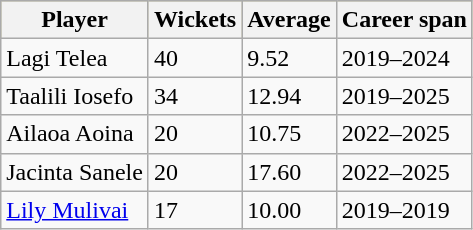<table class="wikitable">
<tr bgcolor=#bdb76b>
<th>Player</th>
<th>Wickets</th>
<th>Average</th>
<th>Career span</th>
</tr>
<tr>
<td>Lagi Telea</td>
<td>40</td>
<td>9.52</td>
<td>2019–2024</td>
</tr>
<tr>
<td>Taalili Iosefo</td>
<td>34</td>
<td>12.94</td>
<td>2019–2025</td>
</tr>
<tr>
<td>Ailaoa Aoina</td>
<td>20</td>
<td>10.75</td>
<td>2022–2025</td>
</tr>
<tr>
<td>Jacinta Sanele</td>
<td>20</td>
<td>17.60</td>
<td>2022–2025</td>
</tr>
<tr>
<td><a href='#'>Lily Mulivai</a></td>
<td>17</td>
<td>10.00</td>
<td>2019–2019</td>
</tr>
</table>
